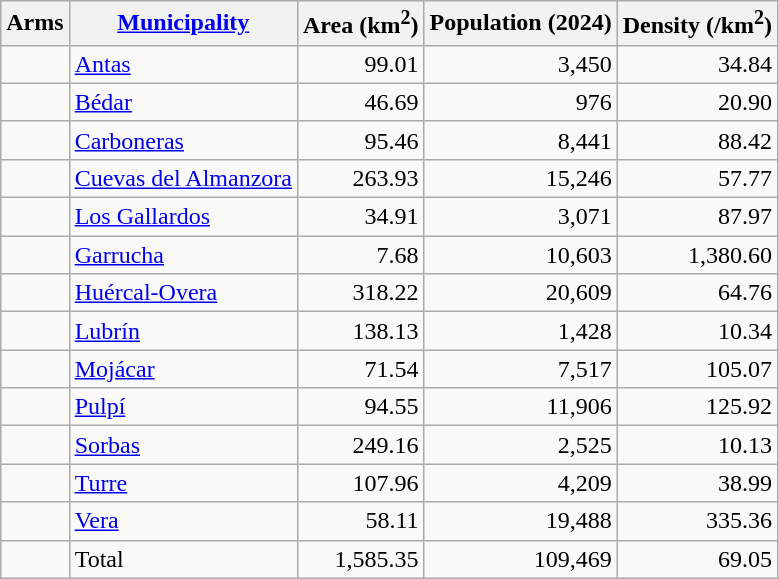<table class="wikitable sortable">
<tr>
<th>Arms</th>
<th><a href='#'>Municipality</a></th>
<th>Area (km<sup>2</sup>)</th>
<th>Population (2024)</th>
<th>Density (/km<sup>2</sup>)</th>
</tr>
<tr>
<td></td>
<td><a href='#'>Antas</a></td>
<td align=right>99.01</td>
<td align=right>3,450</td>
<td align=right>34.84</td>
</tr>
<tr>
<td></td>
<td><a href='#'>Bédar</a></td>
<td align=right>46.69</td>
<td align=right>976</td>
<td align=right>20.90</td>
</tr>
<tr>
<td></td>
<td><a href='#'>Carboneras</a></td>
<td align=right>95.46</td>
<td align=right>8,441</td>
<td align=right>88.42</td>
</tr>
<tr>
<td></td>
<td><a href='#'>Cuevas del Almanzora</a></td>
<td align="right">263.93</td>
<td align="right">15,246</td>
<td align="right">57.77</td>
</tr>
<tr>
<td></td>
<td><a href='#'>Los Gallardos</a></td>
<td align="right">34.91</td>
<td align="right">3,071</td>
<td align="right">87.97</td>
</tr>
<tr>
<td></td>
<td><a href='#'>Garrucha</a></td>
<td align="right">7.68</td>
<td align="right">10,603</td>
<td align="right">1,380.60</td>
</tr>
<tr>
<td></td>
<td><a href='#'>Huércal-Overa</a></td>
<td align="right">318.22</td>
<td align="right">20,609</td>
<td align="right">64.76</td>
</tr>
<tr>
<td></td>
<td><a href='#'>Lubrín</a></td>
<td align="right">138.13</td>
<td align="right">1,428</td>
<td align="right">10.34</td>
</tr>
<tr>
<td></td>
<td><a href='#'>Mojácar</a></td>
<td align="right">71.54</td>
<td align="right">7,517</td>
<td align="right">105.07</td>
</tr>
<tr>
<td></td>
<td><a href='#'>Pulpí</a></td>
<td align="right">94.55</td>
<td align="right">11,906</td>
<td align="right">125.92</td>
</tr>
<tr>
<td></td>
<td><a href='#'>Sorbas</a></td>
<td align="right">249.16</td>
<td align="right">2,525</td>
<td align="right">10.13</td>
</tr>
<tr>
<td></td>
<td><a href='#'>Turre</a></td>
<td align="right">107.96</td>
<td align="right">4,209</td>
<td align="right">38.99</td>
</tr>
<tr>
<td></td>
<td><a href='#'>Vera</a></td>
<td align="right">58.11</td>
<td align="right">19,488</td>
<td align="right">335.36</td>
</tr>
<tr>
<td></td>
<td>Total</td>
<td align="right">1,585.35</td>
<td align="right">109,469</td>
<td align="right">69.05</td>
</tr>
</table>
